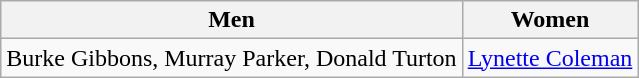<table class="wikitable">
<tr>
<th>Men</th>
<th>Women</th>
</tr>
<tr>
<td>Burke Gibbons, Murray Parker, Donald Turton</td>
<td><a href='#'>Lynette Coleman</a></td>
</tr>
</table>
